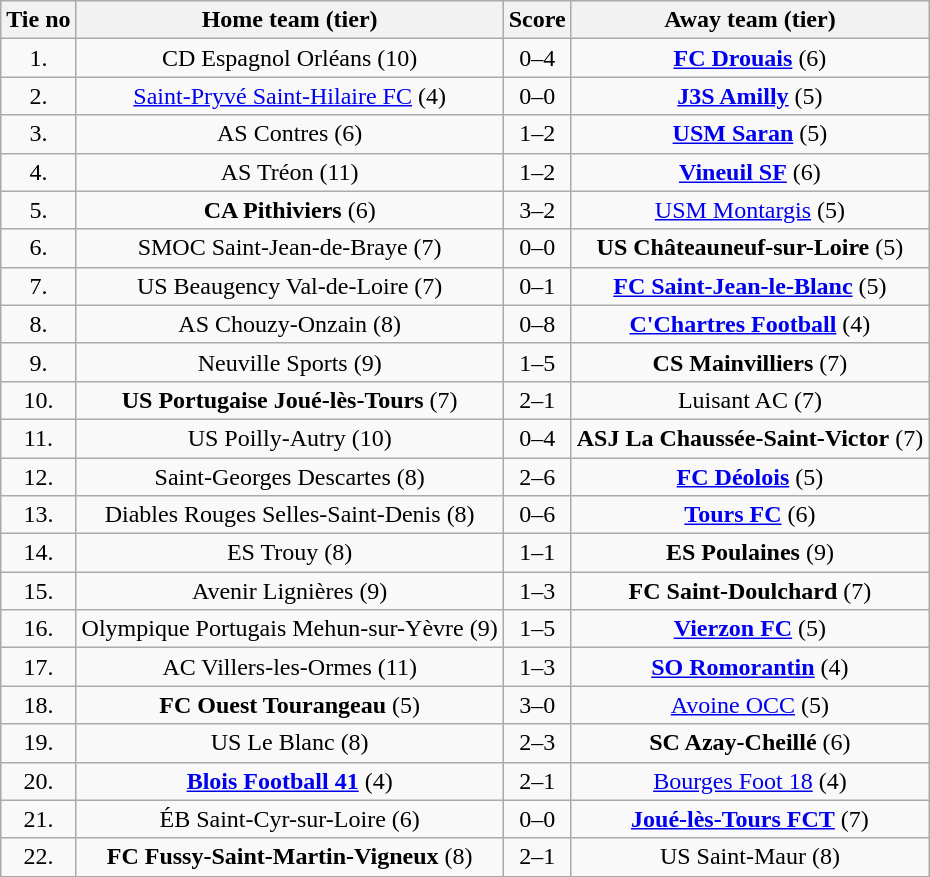<table class="wikitable" style="text-align: center">
<tr>
<th>Tie no</th>
<th>Home team (tier)</th>
<th>Score</th>
<th>Away team (tier)</th>
</tr>
<tr>
<td>1.</td>
<td>CD Espagnol Orléans (10)</td>
<td>0–4</td>
<td><strong><a href='#'>FC Drouais</a></strong> (6)</td>
</tr>
<tr>
<td>2.</td>
<td><a href='#'>Saint-Pryvé Saint-Hilaire FC</a> (4)</td>
<td>0–0 </td>
<td><strong><a href='#'>J3S Amilly</a></strong> (5)</td>
</tr>
<tr>
<td>3.</td>
<td>AS Contres (6)</td>
<td>1–2</td>
<td><strong><a href='#'>USM Saran</a></strong> (5)</td>
</tr>
<tr>
<td>4.</td>
<td>AS Tréon (11)</td>
<td>1–2</td>
<td><strong><a href='#'>Vineuil SF</a></strong> (6)</td>
</tr>
<tr>
<td>5.</td>
<td><strong>CA Pithiviers</strong> (6)</td>
<td>3–2</td>
<td><a href='#'>USM Montargis</a> (5)</td>
</tr>
<tr>
<td>6.</td>
<td>SMOC Saint-Jean-de-Braye (7)</td>
<td>0–0 </td>
<td><strong>US Châteauneuf-sur-Loire</strong> (5)</td>
</tr>
<tr>
<td>7.</td>
<td>US Beaugency Val-de-Loire (7)</td>
<td>0–1</td>
<td><strong><a href='#'>FC Saint-Jean-le-Blanc</a></strong> (5)</td>
</tr>
<tr>
<td>8.</td>
<td>AS Chouzy-Onzain (8)</td>
<td>0–8</td>
<td><strong><a href='#'>C'Chartres Football</a></strong> (4)</td>
</tr>
<tr>
<td>9.</td>
<td>Neuville Sports (9)</td>
<td>1–5</td>
<td><strong>CS Mainvilliers</strong> (7)</td>
</tr>
<tr>
<td>10.</td>
<td><strong>US Portugaise Joué-lès-Tours</strong> (7)</td>
<td>2–1</td>
<td>Luisant AC (7)</td>
</tr>
<tr>
<td>11.</td>
<td>US Poilly-Autry (10)</td>
<td>0–4</td>
<td><strong>ASJ La Chaussée-Saint-Victor</strong> (7)</td>
</tr>
<tr>
<td>12.</td>
<td>Saint-Georges Descartes (8)</td>
<td>2–6</td>
<td><strong><a href='#'>FC Déolois</a></strong> (5)</td>
</tr>
<tr>
<td>13.</td>
<td>Diables Rouges Selles-Saint-Denis (8)</td>
<td>0–6</td>
<td><strong><a href='#'>Tours FC</a></strong> (6)</td>
</tr>
<tr>
<td>14.</td>
<td>ES Trouy (8)</td>
<td>1–1 </td>
<td><strong>ES Poulaines</strong> (9)</td>
</tr>
<tr>
<td>15.</td>
<td>Avenir Lignières (9)</td>
<td>1–3</td>
<td><strong>FC Saint-Doulchard</strong> (7)</td>
</tr>
<tr>
<td>16.</td>
<td>Olympique Portugais Mehun-sur-Yèvre (9)</td>
<td>1–5</td>
<td><strong><a href='#'>Vierzon FC</a></strong> (5)</td>
</tr>
<tr>
<td>17.</td>
<td>AC Villers-les-Ormes (11)</td>
<td>1–3</td>
<td><strong><a href='#'>SO Romorantin</a></strong> (4)</td>
</tr>
<tr>
<td>18.</td>
<td><strong>FC Ouest Tourangeau</strong> (5)</td>
<td>3–0</td>
<td><a href='#'>Avoine OCC</a> (5)</td>
</tr>
<tr>
<td>19.</td>
<td>US Le Blanc (8)</td>
<td>2–3</td>
<td><strong>SC Azay-Cheillé</strong> (6)</td>
</tr>
<tr>
<td>20.</td>
<td><strong><a href='#'>Blois Football 41</a></strong> (4)</td>
<td>2–1</td>
<td><a href='#'>Bourges Foot 18</a> (4)</td>
</tr>
<tr>
<td>21.</td>
<td>ÉB Saint-Cyr-sur-Loire (6)</td>
<td>0–0 </td>
<td><strong><a href='#'>Joué-lès-Tours FCT</a></strong> (7)</td>
</tr>
<tr>
<td>22.</td>
<td><strong>FC Fussy-Saint-Martin-Vigneux</strong> (8)</td>
<td>2–1</td>
<td>US Saint-Maur (8)</td>
</tr>
</table>
